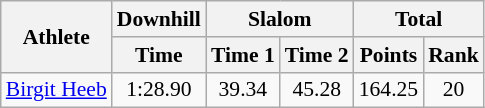<table class="wikitable" style="font-size:90%">
<tr>
<th rowspan="2">Athlete</th>
<th>Downhill</th>
<th colspan="2">Slalom</th>
<th colspan="2">Total</th>
</tr>
<tr>
<th>Time</th>
<th>Time 1</th>
<th>Time 2</th>
<th>Points</th>
<th>Rank</th>
</tr>
<tr>
<td><a href='#'>Birgit Heeb</a></td>
<td align="center">1:28.90</td>
<td align="center">39.34</td>
<td align="center">45.28</td>
<td align="center">164.25</td>
<td align="center">20</td>
</tr>
</table>
